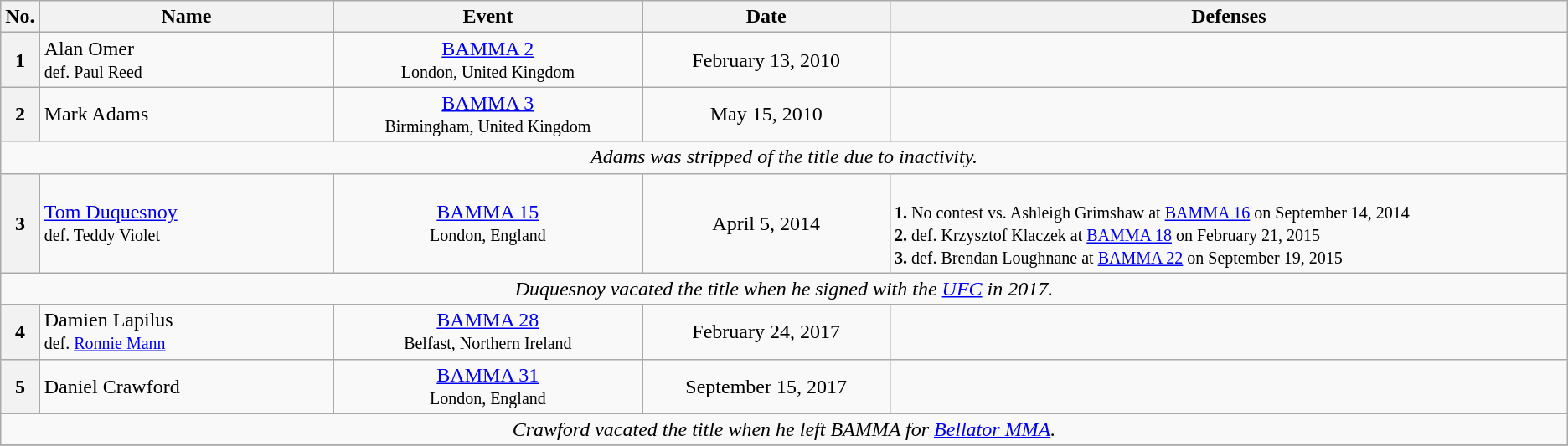<table class="wikitable">
<tr>
<th width=1%>No.</th>
<th width=19%>Name</th>
<th width=20%>Event</th>
<th width=16%>Date</th>
<th width=44%>Defenses</th>
</tr>
<tr>
<th>1</th>
<td align=left> Alan Omer<br><small>def. Paul Reed</small></td>
<td align=center><a href='#'>BAMMA 2</a><br><small>London, United Kingdom</small></td>
<td align=center>February 13, 2010</td>
<td></td>
</tr>
<tr>
<th>2</th>
<td align=left> Mark Adams</td>
<td align=center><a href='#'>BAMMA 3</a><br><small>Birmingham, United Kingdom</small></td>
<td align=center>May 15, 2010</td>
<td></td>
</tr>
<tr>
<td align="center" colspan="5"><em>Adams was stripped of the title due to inactivity.</em></td>
</tr>
<tr>
<th>3</th>
<td align=left> <a href='#'>Tom Duquesnoy</a><br><small>def. Teddy Violet</small></td>
<td align=center><a href='#'>BAMMA 15</a><br><small>London, England</small></td>
<td align=center>April 5, 2014</td>
<td><br><small><strong>1.</strong> No contest vs. Ashleigh Grimshaw at <a href='#'>BAMMA 16</a> on September 14, 2014<br></small>
<small><strong>2.</strong> def. Krzysztof Klaczek at <a href='#'>BAMMA 18</a> on February 21, 2015<br></small>
<small><strong>3.</strong> def. Brendan Loughnane at <a href='#'>BAMMA 22</a> on September 19, 2015<br></small></td>
</tr>
<tr>
<td align="center" colspan="5"><em>Duquesnoy vacated the title when he signed with the <a href='#'>UFC</a> in 2017.</em></td>
</tr>
<tr>
<th>4</th>
<td align=left> Damien Lapilus<br><small>def. <a href='#'>Ronnie Mann</a></small></td>
<td align=center><a href='#'>BAMMA 28</a><br><small>Belfast, Northern Ireland</small></td>
<td align=center>February 24, 2017</td>
<td></td>
</tr>
<tr>
<th>5</th>
<td align=left> Daniel Crawford<br></td>
<td align=center><a href='#'>BAMMA 31</a><br><small>London, England</small></td>
<td align=center>September 15, 2017</td>
<td></td>
</tr>
<tr>
<td align="center" colspan="5"><em>Crawford vacated the title when he left BAMMA for <a href='#'>Bellator MMA</a>.</em></td>
</tr>
<tr>
</tr>
</table>
